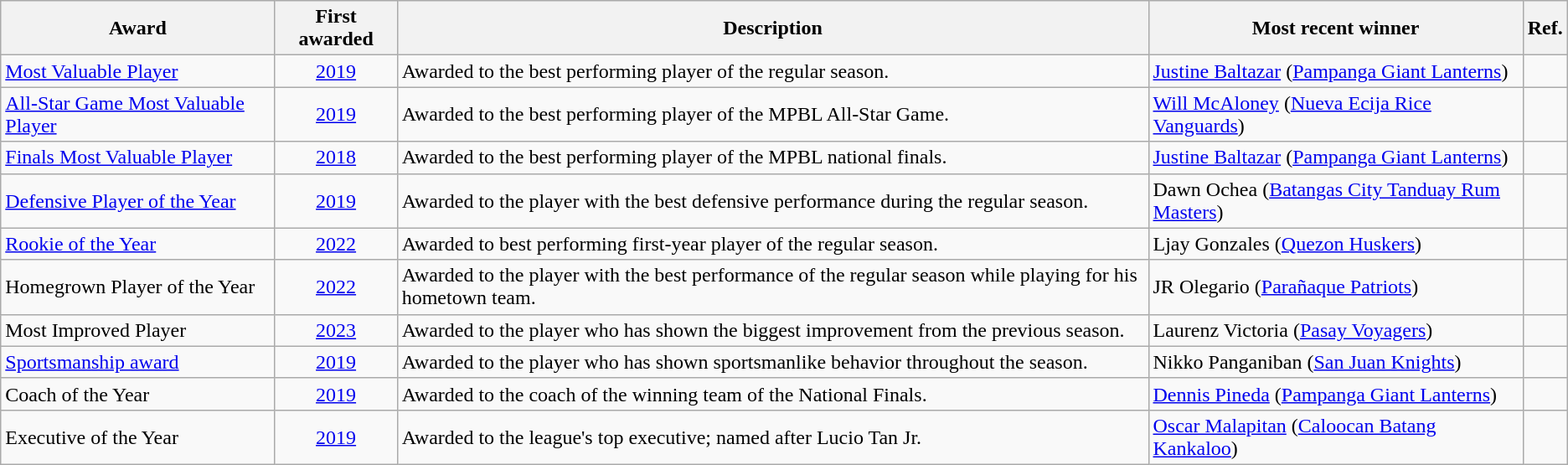<table class="wikitable sortable">
<tr>
<th>Award</th>
<th>First awarded</th>
<th class="unsortable">Description</th>
<th>Most recent winner</th>
<th class="unsortable">Ref.</th>
</tr>
<tr>
<td><a href='#'>Most Valuable Player</a></td>
<td align=center><a href='#'>2019</a></td>
<td>Awarded to the best performing player of the regular season.</td>
<td><a href='#'>Justine Baltazar</a> (<a href='#'>Pampanga Giant Lanterns</a>)</td>
<td></td>
</tr>
<tr>
<td><a href='#'>All-Star Game Most Valuable Player</a></td>
<td align=center><a href='#'>2019</a></td>
<td>Awarded to the best performing player of the MPBL All-Star Game.</td>
<td><a href='#'>Will McAloney</a> (<a href='#'>Nueva Ecija Rice Vanguards</a>)</td>
<td></td>
</tr>
<tr>
<td><a href='#'>Finals Most Valuable Player</a></td>
<td align=center><a href='#'>2018</a></td>
<td>Awarded to the best performing player of the MPBL national finals.</td>
<td><a href='#'>Justine Baltazar</a> (<a href='#'>Pampanga Giant Lanterns</a>)</td>
<td></td>
</tr>
<tr>
<td><a href='#'>Defensive Player of the Year</a></td>
<td align=center><a href='#'>2019</a></td>
<td>Awarded to the player with the best defensive performance during the regular season.</td>
<td>Dawn Ochea (<a href='#'>Batangas City Tanduay Rum Masters</a>)</td>
<td></td>
</tr>
<tr>
<td><a href='#'>Rookie of the Year</a></td>
<td align=center><a href='#'>2022</a></td>
<td>Awarded to best performing first-year player of the regular season.</td>
<td>Ljay Gonzales (<a href='#'>Quezon Huskers</a>)</td>
<td></td>
</tr>
<tr>
<td>Homegrown Player of the Year</td>
<td align=center><a href='#'>2022</a></td>
<td>Awarded to the player with the best performance of the regular season while playing for his hometown team.</td>
<td>JR Olegario (<a href='#'>Parañaque Patriots</a>)</td>
<td></td>
</tr>
<tr>
<td>Most Improved Player</td>
<td align=center><a href='#'>2023</a></td>
<td>Awarded to the player who has shown the biggest improvement from the previous season.</td>
<td>Laurenz Victoria (<a href='#'>Pasay Voyagers</a>)</td>
<td></td>
</tr>
<tr>
<td><a href='#'>Sportsmanship award</a></td>
<td align="center"><a href='#'>2019</a></td>
<td>Awarded to the player who has shown sportsmanlike behavior throughout the season.</td>
<td>Nikko Panganiban (<a href='#'>San Juan Knights</a>)</td>
<td></td>
</tr>
<tr>
<td>Coach of the Year</td>
<td align=center><a href='#'>2019</a></td>
<td>Awarded to the coach of the winning team of the National Finals.</td>
<td><a href='#'>Dennis Pineda</a> (<a href='#'>Pampanga Giant Lanterns</a>)</td>
<td></td>
</tr>
<tr>
<td>Executive of the Year</td>
<td align=center><a href='#'>2019</a></td>
<td>Awarded to the league's top executive; named after Lucio Tan Jr.</td>
<td><a href='#'>Oscar Malapitan</a> (<a href='#'>Caloocan Batang Kankaloo</a>)</td>
<td></td>
</tr>
</table>
